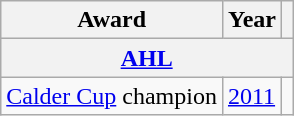<table class=wikitable>
<tr>
<th>Award</th>
<th>Year</th>
<th></th>
</tr>
<tr>
<th colspan="3"><a href='#'>AHL</a></th>
</tr>
<tr>
<td><a href='#'>Calder Cup</a> champion</td>
<td><a href='#'>2011</a></td>
<td></td>
</tr>
</table>
